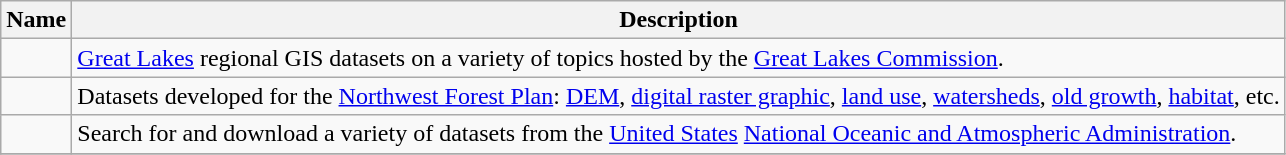<table class="wikitable sortable" style="text-align: left; color: black;">
<tr>
<th data-sort-type="text"><strong>Name</strong></th>
<th class="unsortable"><strong>Description</strong></th>
</tr>
<tr>
<td align="left"></td>
<td><a href='#'>Great Lakes</a> regional GIS datasets on a variety of topics hosted by the <a href='#'>Great Lakes Commission</a>.</td>
</tr>
<tr>
<td align="left"></td>
<td>Datasets developed for the <a href='#'>Northwest Forest Plan</a>: <a href='#'>DEM</a>, <a href='#'>digital raster graphic</a>, <a href='#'>land use</a>, <a href='#'>watersheds</a>, <a href='#'>old growth</a>, <a href='#'>habitat</a>, etc.</td>
</tr>
<tr>
<td align="left"></td>
<td>Search for and download a variety of datasets from the <a href='#'>United States</a> <a href='#'>National Oceanic and Atmospheric Administration</a>.</td>
</tr>
<tr>
</tr>
</table>
